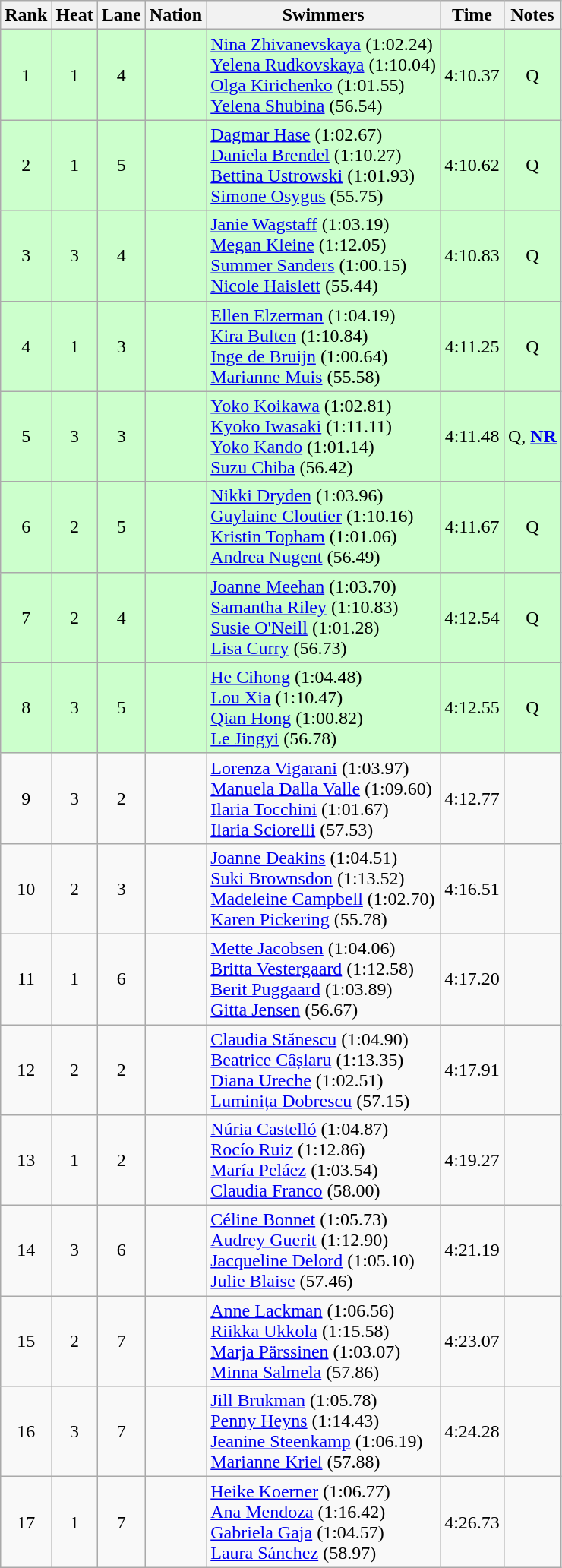<table class="wikitable sortable" style="text-align:center">
<tr>
<th>Rank</th>
<th>Heat</th>
<th>Lane</th>
<th>Nation</th>
<th>Swimmers</th>
<th>Time</th>
<th>Notes</th>
</tr>
<tr bgcolor=#cfc>
<td>1</td>
<td>1</td>
<td>4</td>
<td align=left></td>
<td align=left><a href='#'>Nina Zhivanevskaya</a> (1:02.24)<br><a href='#'>Yelena Rudkovskaya</a> (1:10.04)<br><a href='#'>Olga Kirichenko</a> (1:01.55)<br><a href='#'>Yelena Shubina</a> (56.54)</td>
<td>4:10.37</td>
<td>Q</td>
</tr>
<tr bgcolor=#cfc>
<td>2</td>
<td>1</td>
<td>5</td>
<td align=left></td>
<td align=left><a href='#'>Dagmar Hase</a> (1:02.67)<br><a href='#'>Daniela Brendel</a> (1:10.27)<br><a href='#'>Bettina Ustrowski</a> (1:01.93)<br><a href='#'>Simone Osygus</a> (55.75)</td>
<td>4:10.62</td>
<td>Q</td>
</tr>
<tr bgcolor=#cfc>
<td>3</td>
<td>3</td>
<td>4</td>
<td align=left></td>
<td align=left><a href='#'>Janie Wagstaff</a> (1:03.19)<br><a href='#'>Megan Kleine</a> (1:12.05)<br><a href='#'>Summer Sanders</a> (1:00.15)<br><a href='#'>Nicole Haislett</a> (55.44)</td>
<td>4:10.83</td>
<td>Q</td>
</tr>
<tr bgcolor=#cfc>
<td>4</td>
<td>1</td>
<td>3</td>
<td align=left></td>
<td align=left><a href='#'>Ellen Elzerman</a> (1:04.19)<br><a href='#'>Kira Bulten</a> (1:10.84)<br><a href='#'>Inge de Bruijn</a> (1:00.64)<br><a href='#'>Marianne Muis</a> (55.58)</td>
<td>4:11.25</td>
<td>Q</td>
</tr>
<tr bgcolor=#cfc>
<td>5</td>
<td>3</td>
<td>3</td>
<td align=left></td>
<td align=left><a href='#'>Yoko Koikawa</a> (1:02.81)<br><a href='#'>Kyoko Iwasaki</a> (1:11.11)<br><a href='#'>Yoko Kando</a> (1:01.14)<br><a href='#'>Suzu Chiba</a> (56.42)</td>
<td>4:11.48</td>
<td>Q, <strong><a href='#'>NR</a></strong></td>
</tr>
<tr bgcolor=#cfc>
<td>6</td>
<td>2</td>
<td>5</td>
<td align=left></td>
<td align=left><a href='#'>Nikki Dryden</a> (1:03.96)<br><a href='#'>Guylaine Cloutier</a> (1:10.16)<br><a href='#'>Kristin Topham</a> (1:01.06)<br><a href='#'>Andrea Nugent</a> (56.49)</td>
<td>4:11.67</td>
<td>Q</td>
</tr>
<tr bgcolor=#cfc>
<td>7</td>
<td>2</td>
<td>4</td>
<td align=left></td>
<td align=left><a href='#'>Joanne Meehan</a> (1:03.70)<br><a href='#'>Samantha Riley</a> (1:10.83)<br><a href='#'>Susie O'Neill</a> (1:01.28)<br><a href='#'>Lisa Curry</a> (56.73)</td>
<td>4:12.54</td>
<td>Q</td>
</tr>
<tr bgcolor=#cfc>
<td>8</td>
<td>3</td>
<td>5</td>
<td align=left></td>
<td align=left><a href='#'>He Cihong</a> (1:04.48)<br><a href='#'>Lou Xia</a> (1:10.47)<br><a href='#'>Qian Hong</a> (1:00.82)<br><a href='#'>Le Jingyi</a> (56.78)</td>
<td>4:12.55</td>
<td>Q</td>
</tr>
<tr>
<td>9</td>
<td>3</td>
<td>2</td>
<td align=left></td>
<td align=left><a href='#'>Lorenza Vigarani</a> (1:03.97)<br><a href='#'>Manuela Dalla Valle</a> (1:09.60)<br><a href='#'>Ilaria Tocchini</a> (1:01.67)<br><a href='#'>Ilaria Sciorelli</a> (57.53)</td>
<td>4:12.77</td>
<td></td>
</tr>
<tr>
<td>10</td>
<td>2</td>
<td>3</td>
<td align=left></td>
<td align=left><a href='#'>Joanne Deakins</a> (1:04.51)<br><a href='#'>Suki Brownsdon</a> (1:13.52)<br><a href='#'>Madeleine Campbell</a> (1:02.70)<br><a href='#'>Karen Pickering</a> (55.78)</td>
<td>4:16.51</td>
<td></td>
</tr>
<tr>
<td>11</td>
<td>1</td>
<td>6</td>
<td align=left></td>
<td align=left><a href='#'>Mette Jacobsen</a> (1:04.06)<br><a href='#'>Britta Vestergaard</a> (1:12.58)<br><a href='#'>Berit Puggaard</a> (1:03.89)<br><a href='#'>Gitta Jensen</a> (56.67)</td>
<td>4:17.20</td>
<td></td>
</tr>
<tr>
<td>12</td>
<td>2</td>
<td>2</td>
<td align=left></td>
<td align=left><a href='#'>Claudia Stănescu</a> (1:04.90)<br><a href='#'>Beatrice Câșlaru</a> (1:13.35)<br><a href='#'>Diana Ureche</a> (1:02.51)<br><a href='#'>Luminița Dobrescu</a> (57.15)</td>
<td>4:17.91</td>
<td></td>
</tr>
<tr>
<td>13</td>
<td>1</td>
<td>2</td>
<td align=left></td>
<td align=left><a href='#'>Núria Castelló</a> (1:04.87)<br><a href='#'>Rocío Ruiz</a> (1:12.86)<br><a href='#'>María Peláez</a> (1:03.54)<br><a href='#'>Claudia Franco</a> (58.00)</td>
<td>4:19.27</td>
<td></td>
</tr>
<tr>
<td>14</td>
<td>3</td>
<td>6</td>
<td align=left></td>
<td align=left><a href='#'>Céline Bonnet</a> (1:05.73)<br><a href='#'>Audrey Guerit</a> (1:12.90)<br><a href='#'>Jacqueline Delord</a> (1:05.10)<br><a href='#'>Julie Blaise</a> (57.46)</td>
<td>4:21.19</td>
<td></td>
</tr>
<tr>
<td>15</td>
<td>2</td>
<td>7</td>
<td align=left></td>
<td align=left><a href='#'>Anne Lackman</a> (1:06.56)<br><a href='#'>Riikka Ukkola</a> (1:15.58)<br><a href='#'>Marja Pärssinen</a> (1:03.07)<br><a href='#'>Minna Salmela</a> (57.86)</td>
<td>4:23.07</td>
<td></td>
</tr>
<tr>
<td>16</td>
<td>3</td>
<td>7</td>
<td align=left></td>
<td align=left><a href='#'>Jill Brukman</a> (1:05.78)<br><a href='#'>Penny Heyns</a> (1:14.43)<br><a href='#'>Jeanine Steenkamp</a> (1:06.19)<br><a href='#'>Marianne Kriel</a> (57.88)</td>
<td>4:24.28</td>
<td></td>
</tr>
<tr>
<td>17</td>
<td>1</td>
<td>7</td>
<td align=left></td>
<td align=left><a href='#'>Heike Koerner</a> (1:06.77)<br><a href='#'>Ana Mendoza</a> (1:16.42)<br><a href='#'>Gabriela Gaja</a> (1:04.57)<br><a href='#'>Laura Sánchez</a> (58.97)</td>
<td>4:26.73</td>
<td></td>
</tr>
</table>
